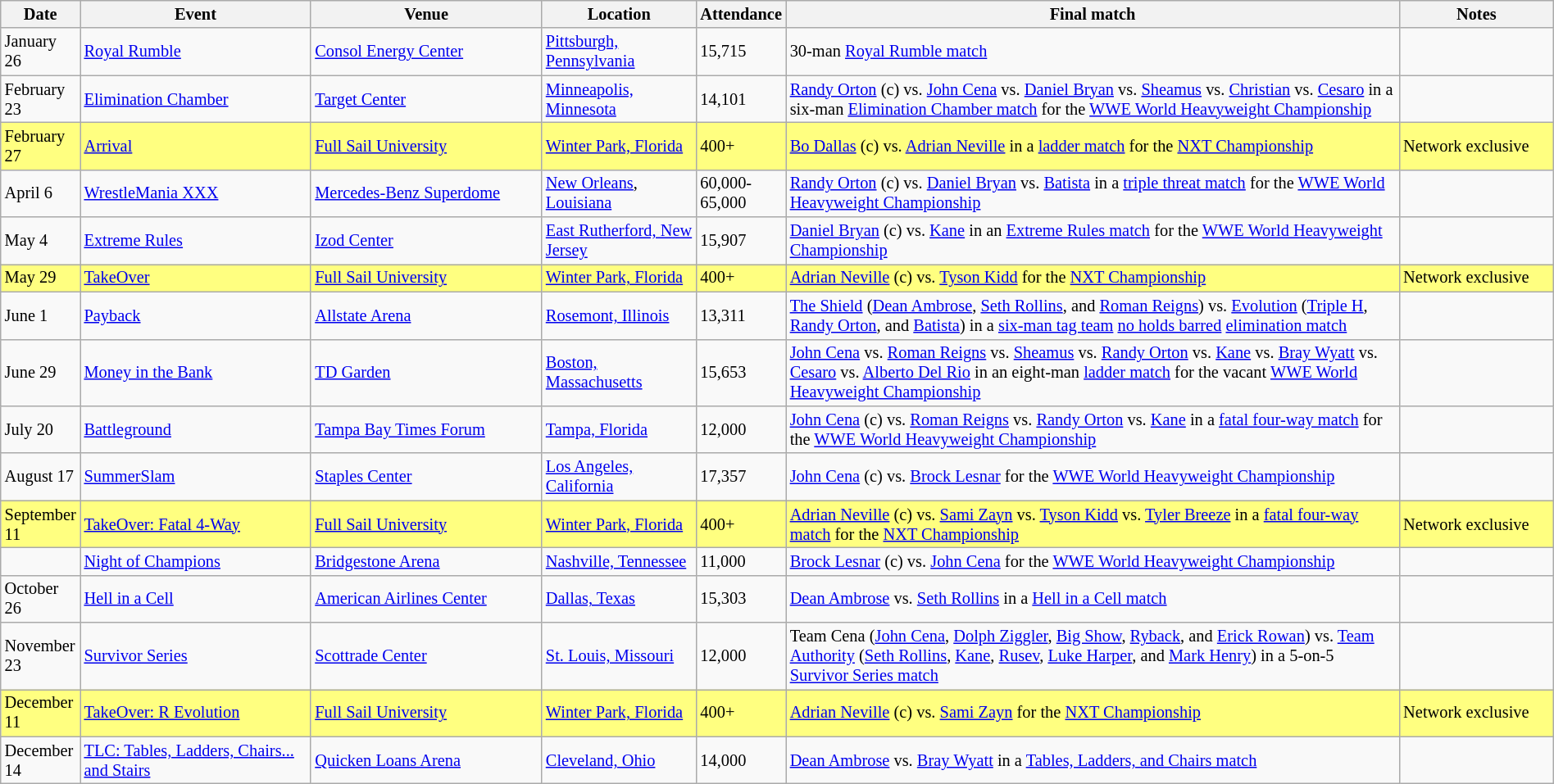<table id="Past_events_2014" class="sortable wikitable succession-box" style="font-size:85%; width:100%">
<tr>
<th scope="col" style="width:5%;">Date</th>
<th scope="col" style="width:15%;">Event</th>
<th scope="col" style="width:15%;">Venue</th>
<th scope="col" style="width:10%;">Location</th>
<th scope="col" style="width:5%;">Attendance</th>
<th scope="col" style="width:40%;">Final match</th>
<th scope="col" style="width:10%;">Notes</th>
</tr>
<tr>
<td>January 26</td>
<td><a href='#'>Royal Rumble</a></td>
<td><a href='#'>Consol Energy Center</a></td>
<td><a href='#'>Pittsburgh, Pennsylvania</a></td>
<td>15,715</td>
<td>30-man <a href='#'>Royal Rumble match</a></td>
<td></td>
</tr>
<tr>
<td>February 23</td>
<td><a href='#'>Elimination Chamber</a></td>
<td><a href='#'>Target Center</a></td>
<td><a href='#'>Minneapolis, Minnesota</a></td>
<td>14,101</td>
<td><a href='#'>Randy Orton</a> (c) vs. <a href='#'>John Cena</a> vs. <a href='#'>Daniel Bryan</a> vs. <a href='#'>Sheamus</a> vs. <a href='#'>Christian</a> vs. <a href='#'>Cesaro</a> in a six-man <a href='#'>Elimination Chamber match</a> for the <a href='#'>WWE World Heavyweight Championship</a></td>
<td></td>
</tr>
<tr style="background: #FFFF80;">
<td>February 27</td>
<td><a href='#'>Arrival</a></td>
<td><a href='#'>Full Sail University</a></td>
<td><a href='#'>Winter Park, Florida</a></td>
<td>400+</td>
<td><a href='#'>Bo Dallas</a> (c) vs. <a href='#'>Adrian Neville</a> in a <a href='#'>ladder match</a> for the <a href='#'>NXT Championship</a></td>
<td>Network exclusive</td>
</tr>
<tr>
<td>April 6</td>
<td><a href='#'>WrestleMania XXX</a></td>
<td><a href='#'>Mercedes-Benz Superdome</a></td>
<td><a href='#'>New Orleans</a>, <a href='#'>Louisiana</a></td>
<td>60,000-65,000</td>
<td><a href='#'>Randy Orton</a> (c) vs. <a href='#'>Daniel Bryan</a> vs. <a href='#'>Batista</a> in a <a href='#'>triple threat match</a> for the <a href='#'>WWE World Heavyweight Championship</a></td>
<td></td>
</tr>
<tr>
<td>May 4</td>
<td><a href='#'>Extreme Rules</a></td>
<td><a href='#'>Izod Center</a></td>
<td><a href='#'>East Rutherford, New Jersey</a></td>
<td>15,907</td>
<td><a href='#'>Daniel Bryan</a> (c) vs. <a href='#'>Kane</a> in an <a href='#'>Extreme Rules match</a> for the <a href='#'>WWE World Heavyweight Championship</a></td>
<td></td>
</tr>
<tr style="background: #FFFF80;">
<td>May 29</td>
<td><a href='#'>TakeOver</a></td>
<td><a href='#'>Full Sail University</a></td>
<td><a href='#'>Winter Park, Florida</a></td>
<td>400+</td>
<td><a href='#'>Adrian Neville</a> (c) vs. <a href='#'>Tyson Kidd</a> for the <a href='#'>NXT Championship</a></td>
<td>Network exclusive</td>
</tr>
<tr>
<td>June 1</td>
<td><a href='#'>Payback</a></td>
<td><a href='#'>Allstate Arena</a></td>
<td><a href='#'>Rosemont, Illinois</a></td>
<td>13,311</td>
<td><a href='#'>The Shield</a> (<a href='#'>Dean Ambrose</a>, <a href='#'>Seth Rollins</a>, and <a href='#'>Roman Reigns</a>) vs. <a href='#'>Evolution</a> (<a href='#'>Triple H</a>, <a href='#'>Randy Orton</a>, and <a href='#'>Batista</a>) in a <a href='#'>six-man tag team</a> <a href='#'>no holds barred</a> <a href='#'>elimination match</a></td>
<td></td>
</tr>
<tr>
<td>June 29</td>
<td><a href='#'>Money in the Bank</a></td>
<td><a href='#'>TD Garden</a></td>
<td><a href='#'>Boston, Massachusetts</a></td>
<td>15,653</td>
<td><a href='#'>John Cena</a> vs. <a href='#'>Roman Reigns</a> vs. <a href='#'>Sheamus</a> vs. <a href='#'>Randy Orton</a> vs. <a href='#'>Kane</a> vs. <a href='#'>Bray Wyatt</a> vs. <a href='#'>Cesaro</a> vs. <a href='#'>Alberto Del Rio</a> in an eight-man <a href='#'>ladder match</a> for the vacant <a href='#'>WWE World Heavyweight Championship</a></td>
<td></td>
</tr>
<tr>
<td>July 20</td>
<td><a href='#'>Battleground</a></td>
<td><a href='#'>Tampa Bay Times Forum</a></td>
<td><a href='#'>Tampa, Florida</a></td>
<td>12,000</td>
<td><a href='#'>John Cena</a> (c) vs. <a href='#'>Roman Reigns</a> vs. <a href='#'>Randy Orton</a> vs. <a href='#'>Kane</a> in a <a href='#'>fatal four-way match</a> for the <a href='#'>WWE World Heavyweight Championship</a></td>
<td></td>
</tr>
<tr>
<td>August 17</td>
<td><a href='#'>SummerSlam</a></td>
<td><a href='#'>Staples Center</a></td>
<td><a href='#'>Los Angeles, California</a></td>
<td>17,357</td>
<td><a href='#'>John Cena</a> (c) vs. <a href='#'>Brock Lesnar</a> for the <a href='#'>WWE World Heavyweight Championship</a></td>
<td></td>
</tr>
<tr style="background: #FFFF80;">
<td>September 11</td>
<td><a href='#'>TakeOver: Fatal 4-Way</a></td>
<td><a href='#'>Full Sail University</a></td>
<td><a href='#'>Winter Park, Florida</a></td>
<td>400+</td>
<td><a href='#'>Adrian Neville</a> (c) vs. <a href='#'>Sami Zayn</a> vs. <a href='#'>Tyson Kidd</a> vs. <a href='#'>Tyler Breeze</a> in a <a href='#'>fatal four-way match</a> for the <a href='#'>NXT Championship</a></td>
<td>Network exclusive</td>
</tr>
<tr>
<td></td>
<td><a href='#'>Night of Champions</a></td>
<td><a href='#'>Bridgestone Arena</a></td>
<td><a href='#'>Nashville, Tennessee</a></td>
<td>11,000</td>
<td><a href='#'>Brock Lesnar</a> (c) vs. <a href='#'>John Cena</a> for the <a href='#'>WWE World Heavyweight Championship</a></td>
<td></td>
</tr>
<tr>
<td>October 26</td>
<td><a href='#'>Hell in a Cell</a></td>
<td><a href='#'>American Airlines Center</a></td>
<td><a href='#'>Dallas, Texas</a></td>
<td>15,303</td>
<td><a href='#'>Dean Ambrose</a> vs. <a href='#'>Seth Rollins</a> in a <a href='#'>Hell in a Cell match</a></td>
<td></td>
</tr>
<tr>
<td>November 23</td>
<td><a href='#'>Survivor Series</a></td>
<td><a href='#'>Scottrade Center</a></td>
<td><a href='#'>St. Louis, Missouri</a></td>
<td>12,000</td>
<td>Team Cena (<a href='#'>John Cena</a>, <a href='#'>Dolph Ziggler</a>, <a href='#'>Big Show</a>, <a href='#'>Ryback</a>, and <a href='#'>Erick Rowan</a>) vs. <a href='#'>Team Authority</a> (<a href='#'>Seth Rollins</a>, <a href='#'>Kane</a>, <a href='#'>Rusev</a>, <a href='#'>Luke Harper</a>, and <a href='#'>Mark Henry</a>) in a 5-on-5 <a href='#'>Survivor Series match</a></td>
<td></td>
</tr>
<tr style="background: #FFFF80;">
<td>December 11</td>
<td><a href='#'>TakeOver: R Evolution</a></td>
<td><a href='#'>Full Sail University</a></td>
<td><a href='#'>Winter Park, Florida</a></td>
<td>400+</td>
<td><a href='#'>Adrian Neville</a> (c) vs. <a href='#'>Sami Zayn</a> for the <a href='#'>NXT Championship</a></td>
<td>Network exclusive</td>
</tr>
<tr>
<td>December 14</td>
<td><a href='#'>TLC: Tables, Ladders, Chairs... and Stairs</a></td>
<td><a href='#'>Quicken Loans Arena</a></td>
<td><a href='#'>Cleveland, Ohio</a></td>
<td>14,000</td>
<td><a href='#'>Dean Ambrose</a> vs. <a href='#'>Bray Wyatt</a> in a <a href='#'>Tables, Ladders, and Chairs match</a></td>
<td></td>
</tr>
</table>
